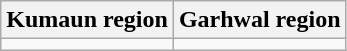<table class="wikitable">
<tr>
<th>Kumaun region</th>
<th>Garhwal region</th>
</tr>
<tr>
<td></td>
<td></td>
</tr>
</table>
